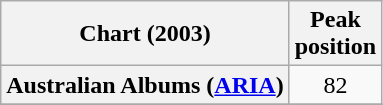<table class="wikitable sortable plainrowheaders" style="text-align:center">
<tr>
<th scope="col">Chart (2003)</th>
<th scope="col">Peak<br>position</th>
</tr>
<tr>
<th scope="row">Australian Albums (<a href='#'>ARIA</a>)</th>
<td>82</td>
</tr>
<tr>
</tr>
</table>
